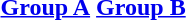<table>
<tr valign=top>
<th align="center"><a href='#'>Group A</a></th>
<th align="center"><a href='#'>Group B</a></th>
</tr>
<tr valign=top>
<td align="left"></td>
<td align="left"></td>
</tr>
</table>
